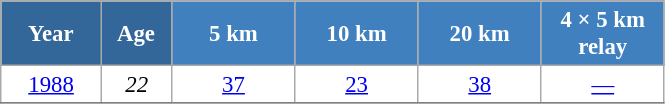<table class="wikitable" style="font-size:95%; text-align:center; border:grey solid 1px; border-collapse:collapse; background:#ffffff;">
<tr>
<th style="background-color:#369; color:white; width:60px;"> Year </th>
<th style="background-color:#369; color:white; width:40px;"> Age </th>
<th style="background-color:#4180be; color:white; width:75px;"> 5 km </th>
<th style="background-color:#4180be; color:white; width:75px;"> 10 km </th>
<th style="background-color:#4180be; color:white; width:75px;"> 20 km </th>
<th style="background-color:#4180be; color:white; width:75px;"> 4 × 5 km <br> relay </th>
</tr>
<tr>
<td><a href='#'>1988</a></td>
<td><em>22</em></td>
<td><a href='#'>37</a></td>
<td><a href='#'>23</a></td>
<td><a href='#'>38</a></td>
<td><a href='#'>—</a></td>
</tr>
<tr>
</tr>
</table>
